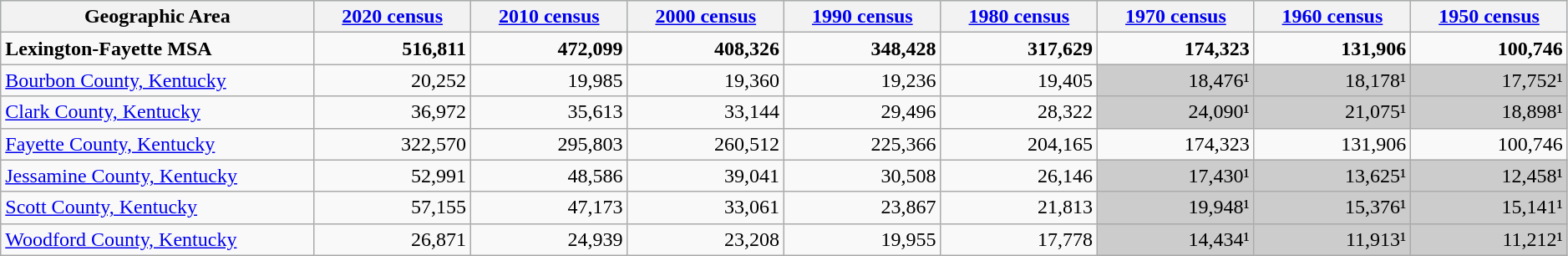<table style="width:99%; text-align:right;" frame="box" rules="all" class="wikitable">
<tr style="background:#cff; text-align:center;">
<th>Geographic Area</th>
<th style="width:10%;"><a href='#'>2020 census</a></th>
<th style="width:10%;"><a href='#'>2010 census</a></th>
<th style="width:10%;"><a href='#'>2000 census</a></th>
<th style="width:10%;"><a href='#'>1990 census</a></th>
<th style="width:10%;"><a href='#'>1980 census</a></th>
<th style="width:10%;"><a href='#'>1970 census</a></th>
<th style="width:10%;"><a href='#'>1960 census</a></th>
<th style="width:10%;"><a href='#'>1950 census</a></th>
</tr>
<tr>
<td style="text-align:left"><strong>Lexington-Fayette MSA</strong></td>
<td><strong>516,811</strong></td>
<td><strong>472,099</strong></td>
<td><strong>408,326</strong></td>
<td><strong>348,428</strong></td>
<td><strong>317,629</strong></td>
<td><strong>174,323</strong></td>
<td><strong>131,906</strong></td>
<td><strong>100,746</strong></td>
</tr>
<tr>
<td style="text-align:left"><a href='#'>Bourbon County, Kentucky</a></td>
<td>20,252</td>
<td>19,985</td>
<td>19,360</td>
<td>19,236</td>
<td>19,405</td>
<td style="background-color:#CCCCCC">18,476¹</td>
<td style="background-color:#CCCCCC">18,178¹</td>
<td style="background-color:#CCCCCC">17,752¹</td>
</tr>
<tr>
<td style="text-align:left"><a href='#'>Clark County, Kentucky</a></td>
<td>36,972</td>
<td>35,613</td>
<td>33,144</td>
<td>29,496</td>
<td>28,322</td>
<td style="background-color:#CCCCCC">24,090¹</td>
<td style="background-color:#CCCCCC">21,075¹</td>
<td style="background-color:#CCCCCC">18,898¹</td>
</tr>
<tr>
<td style="text-align:left"><a href='#'>Fayette County, Kentucky</a></td>
<td>322,570</td>
<td>295,803</td>
<td>260,512</td>
<td>225,366</td>
<td>204,165</td>
<td>174,323</td>
<td>131,906</td>
<td>100,746</td>
</tr>
<tr>
<td style="text-align:left"><a href='#'>Jessamine County, Kentucky</a></td>
<td>52,991</td>
<td>48,586</td>
<td>39,041</td>
<td>30,508</td>
<td>26,146</td>
<td style="background-color:#CCCCCC">17,430¹</td>
<td style="background-color:#CCCCCC">13,625¹</td>
<td style="background-color:#CCCCCC">12,458¹</td>
</tr>
<tr>
<td style="text-align:left"><a href='#'>Scott County, Kentucky</a></td>
<td>57,155</td>
<td>47,173</td>
<td>33,061</td>
<td>23,867</td>
<td>21,813</td>
<td style="background-color:#CCCCCC">19,948¹</td>
<td style="background-color:#CCCCCC">15,376¹</td>
<td style="background-color:#CCCCCC">15,141¹</td>
</tr>
<tr>
<td style="text-align:left"><a href='#'>Woodford County, Kentucky</a></td>
<td>26,871</td>
<td>24,939</td>
<td>23,208</td>
<td>19,955</td>
<td>17,778</td>
<td style="background-color:#CCCCCC">14,434¹</td>
<td style="background-color:#CCCCCC">11,913¹</td>
<td style="background-color:#CCCCCC">11,212¹</td>
</tr>
</table>
